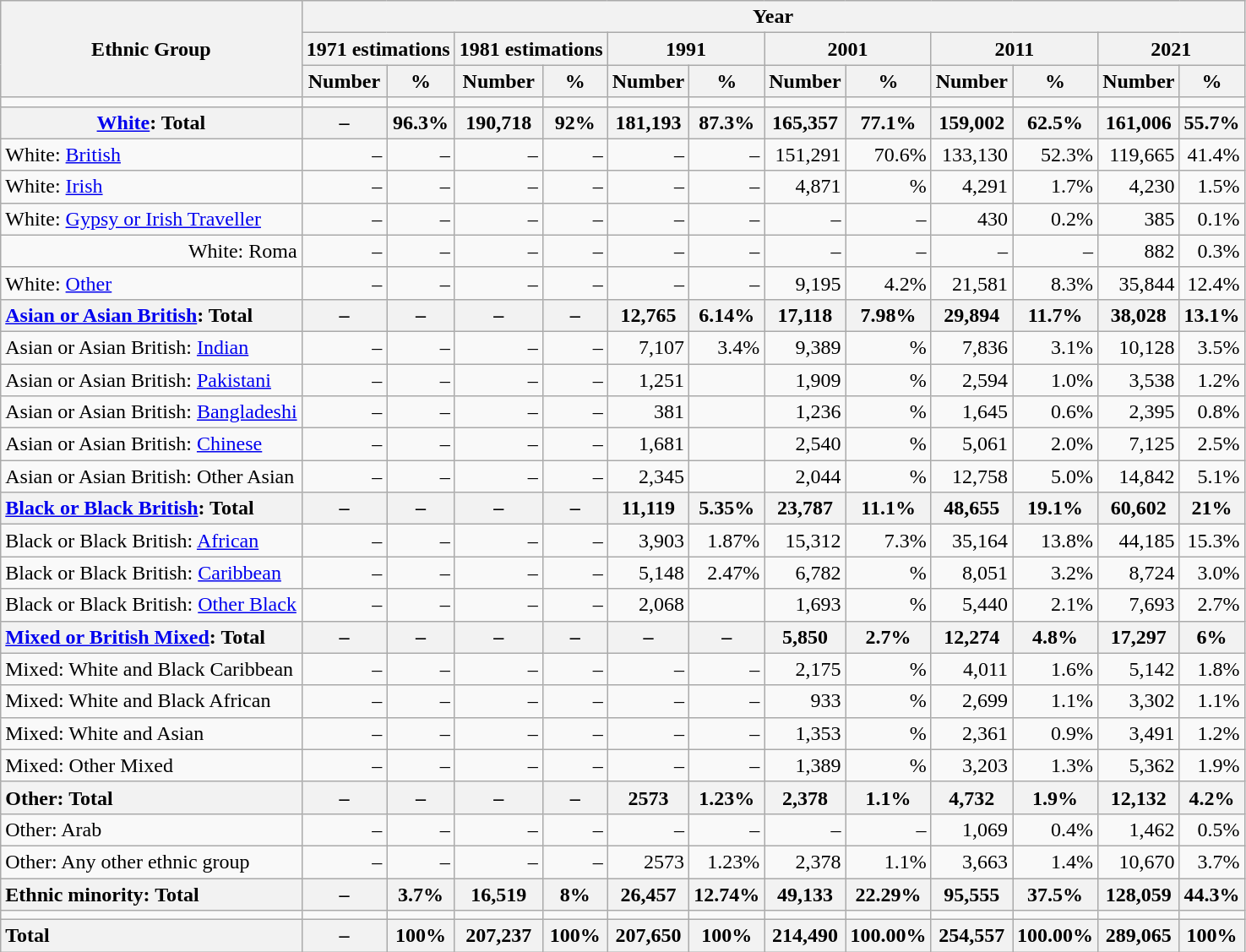<table class="wikitable sortable" style="text-align:right">
<tr>
<th rowspan="3">Ethnic Group</th>
<th colspan="12">Year</th>
</tr>
<tr>
<th colspan="2">1971 estimations</th>
<th colspan="2">1981 estimations</th>
<th colspan="2">1991</th>
<th colspan="2">2001</th>
<th colspan="2">2011</th>
<th colspan="2">2021</th>
</tr>
<tr>
<th>Number</th>
<th>%</th>
<th>Number</th>
<th>%</th>
<th>Number</th>
<th>%</th>
<th>Number</th>
<th>%</th>
<th>Number</th>
<th>%</th>
<th>Number</th>
<th>%</th>
</tr>
<tr>
<td></td>
<td></td>
<td></td>
<td></td>
<td></td>
<td></td>
<td></td>
<td></td>
<td></td>
<td></td>
<td></td>
<td></td>
<td></td>
</tr>
<tr>
<th><a href='#'>White</a>: Total</th>
<th>–</th>
<th>96.3%</th>
<th>190,718</th>
<th>92%</th>
<th>181,193</th>
<th>87.3%</th>
<th>165,357</th>
<th>77.1%</th>
<th>159,002</th>
<th>62.5%</th>
<th>161,006</th>
<th>55.7%</th>
</tr>
<tr>
<td style="text-align:left">White: <a href='#'>British</a></td>
<td>–</td>
<td>–</td>
<td>–</td>
<td>–</td>
<td>–</td>
<td>–</td>
<td>151,291</td>
<td>70.6%</td>
<td>133,130</td>
<td>52.3%</td>
<td>119,665</td>
<td>41.4%</td>
</tr>
<tr>
<td style="text-align:left">White: <a href='#'>Irish</a></td>
<td>–</td>
<td>–</td>
<td>–</td>
<td>–</td>
<td>–</td>
<td>–</td>
<td>4,871</td>
<td>%</td>
<td>4,291</td>
<td>1.7%</td>
<td>4,230</td>
<td>1.5%</td>
</tr>
<tr>
<td style="text-align:left">White: <a href='#'>Gypsy or Irish Traveller</a></td>
<td>–</td>
<td>–</td>
<td>–</td>
<td>–</td>
<td>–</td>
<td>–</td>
<td>–</td>
<td>–</td>
<td>430</td>
<td>0.2%</td>
<td>385</td>
<td>0.1%</td>
</tr>
<tr>
<td>White: Roma</td>
<td>–</td>
<td>–</td>
<td>–</td>
<td>–</td>
<td>–</td>
<td>–</td>
<td>–</td>
<td>–</td>
<td>–</td>
<td>–</td>
<td>882</td>
<td>0.3%</td>
</tr>
<tr>
<td style="text-align:left">White: <a href='#'>Other</a></td>
<td>–</td>
<td>–</td>
<td>–</td>
<td>–</td>
<td>–</td>
<td>–</td>
<td>9,195</td>
<td>4.2%</td>
<td>21,581</td>
<td>8.3%</td>
<td>35,844</td>
<td>12.4%</td>
</tr>
<tr>
<th style="text-align:left"><a href='#'>Asian or Asian British</a>: Total</th>
<th>–</th>
<th>–</th>
<th>–</th>
<th>–</th>
<th>12,765</th>
<th>6.14%</th>
<th>17,118</th>
<th>7.98%</th>
<th>29,894</th>
<th>11.7%</th>
<th>38,028</th>
<th>13.1%</th>
</tr>
<tr>
<td style="text-align:left">Asian or Asian British: <a href='#'>Indian</a></td>
<td>–</td>
<td>–</td>
<td>–</td>
<td>–</td>
<td>7,107</td>
<td>3.4%</td>
<td>9,389</td>
<td>%</td>
<td>7,836</td>
<td>3.1%</td>
<td>10,128</td>
<td>3.5%</td>
</tr>
<tr>
<td style="text-align:left">Asian or Asian British: <a href='#'>Pakistani</a></td>
<td>–</td>
<td>–</td>
<td>–</td>
<td>–</td>
<td>1,251</td>
<td></td>
<td>1,909</td>
<td>%</td>
<td>2,594</td>
<td>1.0%</td>
<td>3,538</td>
<td>1.2%</td>
</tr>
<tr>
<td style="text-align:left">Asian or Asian British: <a href='#'>Bangladeshi</a></td>
<td>–</td>
<td>–</td>
<td>–</td>
<td>–</td>
<td>381</td>
<td></td>
<td>1,236</td>
<td>%</td>
<td>1,645</td>
<td>0.6%</td>
<td>2,395</td>
<td>0.8%</td>
</tr>
<tr>
<td style="text-align:left">Asian or Asian British: <a href='#'>Chinese</a></td>
<td>–</td>
<td>–</td>
<td>–</td>
<td>–</td>
<td>1,681</td>
<td></td>
<td>2,540</td>
<td>%</td>
<td>5,061</td>
<td>2.0%</td>
<td>7,125</td>
<td>2.5%</td>
</tr>
<tr>
<td style="text-align:left">Asian or Asian British: Other Asian</td>
<td>–</td>
<td>–</td>
<td>–</td>
<td>–</td>
<td>2,345</td>
<td></td>
<td>2,044</td>
<td>%</td>
<td>12,758</td>
<td>5.0%</td>
<td>14,842</td>
<td>5.1%</td>
</tr>
<tr>
<th style="text-align:left"><a href='#'>Black or Black British</a>: Total</th>
<th>–</th>
<th>–</th>
<th>–</th>
<th>–</th>
<th>11,119</th>
<th>5.35%</th>
<th>23,787</th>
<th>11.1%</th>
<th>48,655</th>
<th>19.1%</th>
<th>60,602</th>
<th>21%</th>
</tr>
<tr>
<td style="text-align:left">Black or Black British: <a href='#'>African</a></td>
<td>–</td>
<td>–</td>
<td>–</td>
<td>–</td>
<td>3,903</td>
<td>1.87%</td>
<td>15,312</td>
<td>7.3%</td>
<td>35,164</td>
<td>13.8%</td>
<td>44,185</td>
<td>15.3%</td>
</tr>
<tr>
<td style="text-align:left">Black or Black British: <a href='#'>Caribbean</a></td>
<td>–</td>
<td>–</td>
<td>–</td>
<td>–</td>
<td>5,148</td>
<td>2.47%</td>
<td>6,782</td>
<td>%</td>
<td>8,051</td>
<td>3.2%</td>
<td>8,724</td>
<td>3.0%</td>
</tr>
<tr>
<td style="text-align:left">Black or Black British: <a href='#'>Other Black</a></td>
<td>–</td>
<td>–</td>
<td>–</td>
<td>–</td>
<td>2,068</td>
<td></td>
<td>1,693</td>
<td>%</td>
<td>5,440</td>
<td>2.1%</td>
<td>7,693</td>
<td>2.7%</td>
</tr>
<tr>
<th style="text-align:left"><a href='#'>Mixed or British Mixed</a>: Total</th>
<th>–</th>
<th>–</th>
<th>–</th>
<th>–</th>
<th>–</th>
<th>–</th>
<th>5,850</th>
<th>2.7%</th>
<th>12,274</th>
<th>4.8%</th>
<th>17,297</th>
<th>6%</th>
</tr>
<tr>
<td style="text-align:left">Mixed: White and Black Caribbean</td>
<td>–</td>
<td>–</td>
<td>–</td>
<td>–</td>
<td>–</td>
<td>–</td>
<td>2,175</td>
<td>%</td>
<td>4,011</td>
<td>1.6%</td>
<td>5,142</td>
<td>1.8%</td>
</tr>
<tr>
<td style="text-align:left">Mixed: White and Black African</td>
<td>–</td>
<td>–</td>
<td>–</td>
<td>–</td>
<td>–</td>
<td>–</td>
<td>933</td>
<td>%</td>
<td>2,699</td>
<td>1.1%</td>
<td>3,302</td>
<td>1.1%</td>
</tr>
<tr>
<td style="text-align:left">Mixed: White and Asian</td>
<td>–</td>
<td>–</td>
<td>–</td>
<td>–</td>
<td>–</td>
<td>–</td>
<td>1,353</td>
<td>%</td>
<td>2,361</td>
<td>0.9%</td>
<td>3,491</td>
<td>1.2%</td>
</tr>
<tr>
<td style="text-align:left">Mixed: Other Mixed</td>
<td>–</td>
<td>–</td>
<td>–</td>
<td>–</td>
<td>–</td>
<td>–</td>
<td>1,389</td>
<td>%</td>
<td>3,203</td>
<td>1.3%</td>
<td>5,362</td>
<td>1.9%</td>
</tr>
<tr>
<th style="text-align:left">Other: Total</th>
<th>–</th>
<th>–</th>
<th>–</th>
<th>–</th>
<th>2573</th>
<th>1.23%</th>
<th>2,378</th>
<th>1.1%</th>
<th>4,732</th>
<th>1.9%</th>
<th>12,132</th>
<th>4.2%</th>
</tr>
<tr>
<td style="text-align:left">Other: Arab</td>
<td>–</td>
<td>–</td>
<td>–</td>
<td>–</td>
<td>–</td>
<td>–</td>
<td>–</td>
<td>–</td>
<td>1,069</td>
<td>0.4%</td>
<td>1,462</td>
<td>0.5%</td>
</tr>
<tr>
<td style="text-align:left">Other: Any other ethnic group</td>
<td>–</td>
<td>–</td>
<td>–</td>
<td>–</td>
<td>2573</td>
<td>1.23%</td>
<td>2,378</td>
<td>1.1%</td>
<td>3,663</td>
<td>1.4%</td>
<td>10,670</td>
<td>3.7%</td>
</tr>
<tr>
<th style="text-align:left">Ethnic minority: Total</th>
<th>–</th>
<th>3.7%</th>
<th>16,519</th>
<th>8%</th>
<th>26,457</th>
<th>12.74%</th>
<th>49,133</th>
<th>22.29%</th>
<th>95,555</th>
<th>37.5%</th>
<th>128,059</th>
<th>44.3%</th>
</tr>
<tr>
<td></td>
<td></td>
<td></td>
<td></td>
<td></td>
<td></td>
<td></td>
<td></td>
<td></td>
<td></td>
<td></td>
<td></td>
<td></td>
</tr>
<tr>
<th style="text-align:left">Total</th>
<th>–</th>
<th>100%</th>
<th>207,237</th>
<th>100%</th>
<th>207,650</th>
<th>100%</th>
<th>214,490</th>
<th>100.00%</th>
<th>254,557</th>
<th>100.00%</th>
<th>289,065</th>
<th>100%</th>
</tr>
</table>
